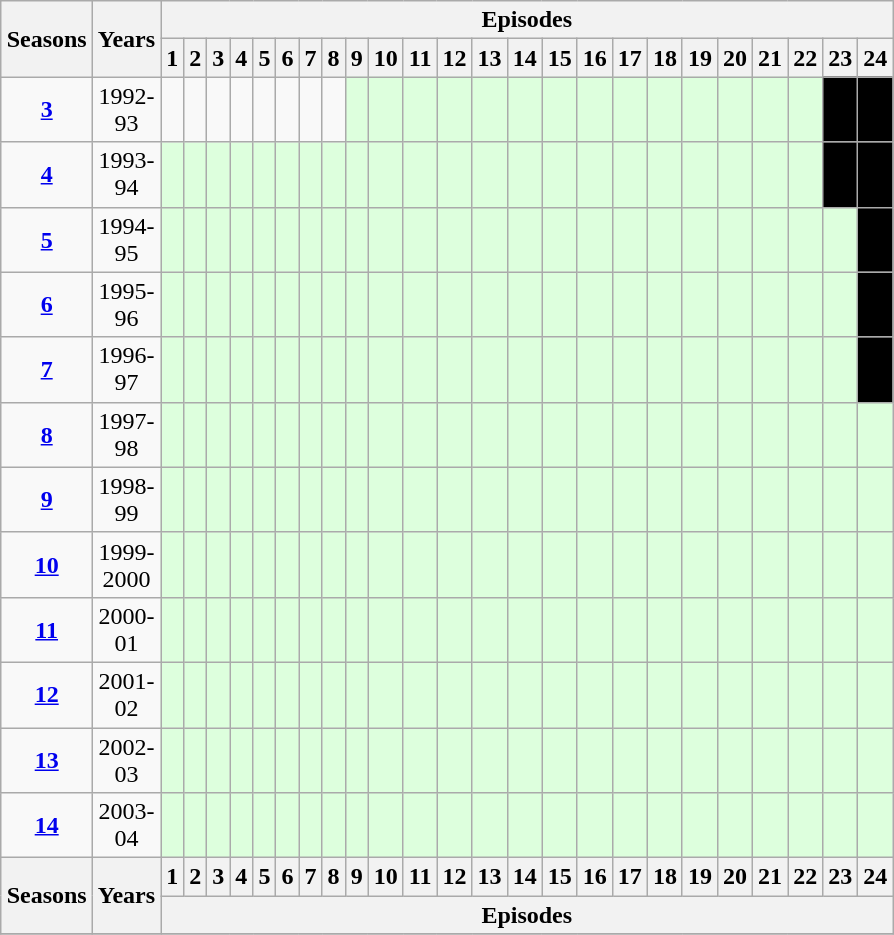<table class="wikitable" style="text-align:center; margin:auto; width:5%;">
<tr>
<th colspan="1" rowspan="2" style="text-align:center;">Seasons</th>
<th colspan="1" rowspan="2" style="text-align:center;">Years</th>
<th colspan="24"  style="text-align:center;">Episodes</th>
</tr>
<tr>
<th colspan="1" style="text-align:center;">1</th>
<th colspan="1" style="text-align:center;">2</th>
<th colspan="1" style="text-align:center;">3</th>
<th colspan="1" style="text-align:center;">4</th>
<th colspan="1" style="text-align:center;">5</th>
<th colspan="1" style="text-align:center;">6</th>
<th colspan="1" style="text-align:center;">7</th>
<th colspan="1" style="text-align:center;">8</th>
<th colspan="1" style="text-align:center;">9</th>
<th colspan="1" style="text-align:center;">10</th>
<th colspan="1" style="text-align:center;">11</th>
<th colspan="1" style="text-align:center;">12</th>
<th colspan="1" style="text-align:center;">13</th>
<th colspan="1" style="text-align:center;">14</th>
<th colspan="1" style="text-align:center;">15</th>
<th colspan="1" style="text-align:center;">16</th>
<th colspan="1" style="text-align:center;">17</th>
<th colspan="1" style="text-align:center;">18</th>
<th colspan="1" style="text-align:center;">19</th>
<th colspan="1" style="text-align:center;">20</th>
<th colspan="1" style="text-align:center;">21</th>
<th colspan="1" style="text-align:center;">22</th>
<th colspan="1" style="text-align:center;">23</th>
<th colspan="1" style="text-align:center;">24</th>
</tr>
<tr>
<td><strong><a href='#'>3</a></strong></td>
<td>1992-93</td>
<td></td>
<td></td>
<td></td>
<td></td>
<td></td>
<td></td>
<td></td>
<td></td>
<td colspan="1" style="background:#dfd; text-align:center;"></td>
<td colspan="1" style="background:#dfd; text-align:center;"></td>
<td colspan="1" style="background:#dfd; text-align:center;"></td>
<td colspan="1" style="background:#dfd; text-align:center;"></td>
<td colspan="1" style="background:#dfd; text-align:center;"></td>
<td colspan="1" style="background:#dfd; text-align:center;"></td>
<td colspan="1" style="background:#dfd; text-align:center;"></td>
<td colspan="1" style="background:#dfd; text-align:center;"></td>
<td colspan="1" style="background:#dfd; text-align:center;"></td>
<td colspan="1" style="background:#dfd; text-align:center;"></td>
<td colspan="1" style="background:#dfd; text-align:center;"></td>
<td colspan="1" style="background:#dfd; text-align:center;"></td>
<td colspan="1" style="background:#dfd; text-align:center;"></td>
<td olspan="1" style="background:#dfd; text-align:center;"></td>
<td colspan="1" style="background:black; color:black; vertical-align:middle; text-align:center;" class="table-na"></td>
<td colspan="1" style="background:black; color:black; vertical-align:middle; text-align:center;" class="table-na"></td>
</tr>
<tr>
<td><strong><a href='#'>4</a></strong></td>
<td>1993-94</td>
<td ="1" style="background:#dfd; text-align:center;"></td>
<td colspan="1" style="background:#dfd; text-align:center;"></td>
<td colspan="1" style="background:#dfd; text-align:center;"></td>
<td colspan="1" style="background:#dfd; text-align:center;"></td>
<td colspan="1" style="background:#dfd; text-align:center;"></td>
<td colspan="1" style="background:#dfd; text-align:center;"></td>
<td colspan="1" style="background:#dfd; text-align:center;"></td>
<td colspan="1" style="background:#dfd; text-align:center;"></td>
<td colspan="1" style="background:#dfd; text-align:center;"></td>
<td colspan="1" style="background:#dfd; text-align:center;"></td>
<td colspan="1" style="background:#dfd; text-align:center;"></td>
<td colspan="1" style="background:#dfd; text-align:center;"></td>
<td colspan="1" style="background:#dfd; text-align:center;"></td>
<td colspan="1" style="background:#dfd; text-align:center;"></td>
<td colspan="1" style="background:#dfd; text-align:center;"></td>
<td colspan="1" style="background:#dfd; text-align:center;"></td>
<td colspan="1" style="background:#dfd; text-align:center;"></td>
<td colspan="1" style="background:#dfd; text-align:center;"></td>
<td colspan="1" style="background:#dfd; text-align:center;"></td>
<td colspan="1" style="background:#dfd; text-align:center;"></td>
<td colspan="1" style="background:#dfd; text-align:center;"></td>
<td colspan="1" style="background:#dfd; text-align:center;"></td>
<td colspan="1" style="background:black; color:gray; vertical-align:middle; text-align:center;" class="table-na"></td>
<td colspan="1" style="background:black; color:gray; vertical-align:middle; text-align:center;" class="table-na"></td>
</tr>
<tr>
<td><strong><a href='#'>5</a></strong></td>
<td>1994-95</td>
<td ="1" style="background:#dfd; text-align:center;"></td>
<td colspan="1" style="background:#dfd; text-align:center;"></td>
<td colspan="1" style="background:#dfd; text-align:center;"></td>
<td colspan="1" style="background:#dfd; text-align:center;"></td>
<td colspan="1" style="background:#dfd; text-align:center;"></td>
<td colspan="1" style="background:#dfd; text-align:center;"></td>
<td colspan="1" style="background:#dfd; text-align:center;"></td>
<td colspan="1" style="background:#dfd; text-align:center;"></td>
<td colspan="1" style="background:#dfd; text-align:center;"></td>
<td colspan="1" style="background:#dfd; text-align:center;"></td>
<td colspan="1" style="background:#dfd; text-align:center;"></td>
<td colspan="1" style="background:#dfd; text-align:center;"></td>
<td colspan="1" style="background:#dfd; text-align:center;"></td>
<td colspan="1" style="background:#dfd; text-align:center;"></td>
<td colspan="1" style="background:#dfd; text-align:center;"></td>
<td colspan="1" style="background:#dfd; text-align:center;"></td>
<td colspan="1" style="background:#dfd; text-align:center;"></td>
<td colspan="1" style="background:#dfd; text-align:center;"></td>
<td colspan="1" style="background:#dfd; text-align:center;"></td>
<td colspan="1" style="background:#dfd; text-align:center;"></td>
<td colspan="1" style="background:#dfd; text-align:center;"></td>
<td colspan="1" style="background:#dfd; text-align:center;"></td>
<td olspan="1" style="background:#dfd; text-align:center;"></td>
<td colspan="1" style="background:black; color:gray; vertical-align:middle; text-align:center;" class="table-na"></td>
</tr>
<tr>
<td><strong><a href='#'>6</a></strong></td>
<td>1995-96</td>
<td colspan="1" style="background:#dfd; text-align:center;"></td>
<td colspan="1" style="background:#dfd; text-align:center;"></td>
<td colspan="1" style="background:#dfd; text-align:center;"></td>
<td colspan="1" style="background:#dfd; text-align:center;"></td>
<td colspan="1" style="background:#dfd; text-align:center;"></td>
<td colspan="1" style="background:#dfd; text-align:center;"></td>
<td colspan="1" style="background:#dfd; text-align:center;"></td>
<td colspan="1" style="background:#dfd; text-align:center;"></td>
<td colspan="1" style="background:#dfd; text-align:center;"></td>
<td colspan="1" style="background:#dfd; text-align:center;"></td>
<td colspan="1" style="background:#dfd; text-align:center;"></td>
<td colspan="1" style="background:#dfd; text-align:center;"></td>
<td colspan="1" style="background:#dfd; text-align:center;"></td>
<td colspan="1" style="background:#dfd; text-align:center;"></td>
<td colspan="1" style="background:#dfd; text-align:center;"></td>
<td colspan="1" style="background:#dfd; text-align:center;"></td>
<td colspan="1" style="background:#dfd; text-align:center;"></td>
<td colspan="1" style="background:#dfd; text-align:center;"></td>
<td colspan="1" style="background:#dfd; text-align:center;"></td>
<td colspan="1" style="background:#dfd; text-align:center;"></td>
<td colspan="1" style="background:#dfd; text-align:center;"></td>
<td colspan="1" style="background:#dfd; text-align:center;"></td>
<td olspan="1" style="background:#dfd; text-align:center;"></td>
<td colspan="1" style="background:black; color:gray; vertical-align:middle; text-align:center;" class="table-na"></td>
</tr>
<tr>
<td><strong><a href='#'>7</a></strong></td>
<td>1996-97</td>
<td colspan="1" style="background:#dfd; text-align:center;"></td>
<td colspan="1" style="background:#dfd; text-align:center;"></td>
<td colspan="1" style="background:#dfd; text-align:center;"></td>
<td colspan="1" style="background:#dfd; text-align:center;"></td>
<td colspan="1" style="background:#dfd; text-align:center;"></td>
<td colspan="1" style="background:#dfd; text-align:center;"></td>
<td colspan="1" style="background:#dfd; text-align:center;"></td>
<td colspan="1" style="background:#dfd; text-align:center;"></td>
<td colspan="1" style="background:#dfd; text-align:center;"></td>
<td colspan="1" style="background:#dfd; text-align:center;"></td>
<td colspan="1" style="background:#dfd; text-align:center;"></td>
<td colspan="1" style="background:#dfd; text-align:center;"></td>
<td colspan="1" style="background:#dfd; text-align:center;"></td>
<td colspan="1" style="background:#dfd; text-align:center;"></td>
<td colspan="1" style="background:#dfd; text-align:center;"></td>
<td colspan="1" style="background:#dfd; text-align:center;"></td>
<td colspan="1" style="background:#dfd; text-align:center;"></td>
<td colspan="1" style="background:#dfd; text-align:center;"></td>
<td colspan="1" style="background:#dfd; text-align:center;"></td>
<td colspan="1" style="background:#dfd; text-align:center;"></td>
<td colspan="1" style="background:#dfd; text-align:center;"></td>
<td colspan="1" style="background:#dfd; text-align:center;"></td>
<td olspan="1" style="background:#dfd; text-align:center;"></td>
<td colspan="1" style="background:black; color:gray; vertical-align:middle; text-align:center;" class="table-na"></td>
</tr>
<tr>
<td><strong><a href='#'>8</a></strong></td>
<td>1997-98</td>
<td colspan="1" style="background:#dfd; text-align:center;"></td>
<td colspan="1" style="background:#dfd; text-align:center;"></td>
<td colspan="1" style="background:#dfd; text-align:center;"></td>
<td colspan="1" style="background:#dfd; text-align:center;"></td>
<td colspan="1" style="background:#dfd; text-align:center;"></td>
<td colspan="1" style="background:#dfd; text-align:center;"></td>
<td colspan="1" style="background:#dfd; text-align:center;"></td>
<td colspan="1" style="background:#dfd; text-align:center;"></td>
<td colspan="1" style="background:#dfd; text-align:center;"></td>
<td colspan="1" style="background:#dfd; text-align:center;"></td>
<td colspan="1" style="background:#dfd; text-align:center;"></td>
<td colspan="1" style="background:#dfd; text-align:center;"></td>
<td colspan="1" style="background:#dfd; text-align:center;"></td>
<td colspan="1" style="background:#dfd; text-align:center;"></td>
<td colspan="1" style="background:#dfd; text-align:center;"></td>
<td colspan="1" style="background:#dfd; text-align:center;"></td>
<td colspan="1" style="background:#dfd; text-align:center;"></td>
<td colspan="1" style="background:#dfd; text-align:center;"></td>
<td colspan="1" style="background:#dfd; text-align:center;"></td>
<td colspan="1" style="background:#dfd; text-align:center;"></td>
<td colspan="1" style="background:#dfd; text-align:center;"></td>
<td colspan="1" style="background:#dfd; text-align:center;"></td>
<td colspan="1" style="background:#dfd; text-align:center;"></td>
<td colspan="1" style="background:#dfd; text-align:center;"></td>
</tr>
<tr>
<td><strong><a href='#'>9</a></strong></td>
<td>1998-99</td>
<td colspan="1" style="background:#dfd; text-align:center;"></td>
<td colspan="1" style="background:#dfd; text-align:center;"></td>
<td colspan="1" style="background:#dfd; text-align:center;"></td>
<td colspan="1" style="background:#dfd; text-align:center;"></td>
<td colspan="1" style="background:#dfd; text-align:center;"></td>
<td colspan="1" style="background:#dfd; text-align:center;"></td>
<td colspan="1" style="background:#dfd; text-align:center;"></td>
<td colspan="1" style="background:#dfd; text-align:center;"></td>
<td colspan="1" style="background:#dfd; text-align:center;"></td>
<td colspan="1" style="background:#dfd; text-align:center;"></td>
<td colspan="1" style="background:#dfd; text-align:center;"></td>
<td colspan="1" style="background:#dfd; text-align:center;"></td>
<td colspan="1" style="background:#dfd; text-align:center;"></td>
<td colspan="1" style="background:#dfd; text-align:center;"></td>
<td colspan="1" style="background:#dfd; text-align:center;"></td>
<td colspan="1" style="background:#dfd; text-align:center;"></td>
<td colspan="1" style="background:#dfd; text-align:center;"></td>
<td colspan="1" style="background:#dfd; text-align:center;"></td>
<td colspan="1" style="background:#dfd; text-align:center;"></td>
<td colspan="1" style="background:#dfd; text-align:center;"></td>
<td colspan="1" style="background:#dfd; text-align:center;"></td>
<td colspan="1" style="background:#dfd; text-align:center;"></td>
<td colspan="1" style="background:#dfd; text-align:center;"></td>
<td colspan="1" style="background:#dfd; text-align:center;"></td>
</tr>
<tr>
<td><strong><a href='#'>10</a></strong></td>
<td>1999-2000</td>
<td colspan="1" style="background:#dfd; text-align:center;"></td>
<td colspan="1" style="background:#dfd; text-align:center;"></td>
<td colspan="1" style="background:#dfd; text-align:center;"></td>
<td colspan="1" style="background:#dfd; text-align:center;"></td>
<td colspan="1" style="background:#dfd; text-align:center;"></td>
<td colspan="1" style="background:#dfd; text-align:center;"></td>
<td colspan="1" style="background:#dfd; text-align:center;"></td>
<td colspan="1" style="background:#dfd; text-align:center;"></td>
<td colspan="1" style="background:#dfd; text-align:center;"></td>
<td colspan="1" style="background:#dfd; text-align:center;"></td>
<td colspan="1" style="background:#dfd; text-align:center;"></td>
<td colspan="1" style="background:#dfd; text-align:center;"></td>
<td colspan="1" style="background:#dfd; text-align:center;"></td>
<td colspan="1" style="background:#dfd; text-align:center;"></td>
<td colspan="1" style="background:#dfd; text-align:center;"></td>
<td colspan="1" style="background:#dfd; text-align:center;"></td>
<td colspan="1" style="background:#dfd; text-align:center;"></td>
<td colspan="1" style="background:#dfd; text-align:center;"></td>
<td colspan="1" style="background:#dfd; text-align:center;"></td>
<td colspan="1" style="background:#dfd; text-align:center;"></td>
<td colspan="1" style="background:#dfd; text-align:center;"></td>
<td colspan="1" style="background:#dfd; text-align:center;"></td>
<td colspan="1" style="background:#dfd; text-align:center;"></td>
<td colspan="1" style="background:#dfd; text-align:center;"></td>
</tr>
<tr>
<td><strong><a href='#'>11</a></strong></td>
<td>2000-01</td>
<td colspan="1" style="background:#dfd; text-align:center;"></td>
<td colspan="1" style="background:#dfd; text-align:center;"></td>
<td colspan="1" style="background:#dfd; text-align:center;"></td>
<td colspan="1" style="background:#dfd; text-align:center;"></td>
<td colspan="1" style="background:#dfd; text-align:center;"></td>
<td colspan="1" style="background:#dfd; text-align:center;"></td>
<td colspan="1" style="background:#dfd; text-align:center;"></td>
<td colspan="1" style="background:#dfd; text-align:center;"></td>
<td colspan="1" style="background:#dfd; text-align:center;"></td>
<td colspan="1" style="background:#dfd; text-align:center;"></td>
<td colspan="1" style="background:#dfd; text-align:center;"></td>
<td colspan="1" style="background:#dfd; text-align:center;"></td>
<td colspan="1" style="background:#dfd; text-align:center;"></td>
<td colspan="1" style="background:#dfd; text-align:center;"></td>
<td colspan="1" style="background:#dfd; text-align:center;"></td>
<td colspan="1" style="background:#dfd; text-align:center;"></td>
<td colspan="1" style="background:#dfd; text-align:center;"></td>
<td colspan="1" style="background:#dfd; text-align:center;"></td>
<td colspan="1" style="background:#dfd; text-align:center;"></td>
<td colspan="1" style="background:#dfd; text-align:center;"></td>
<td colspan="1" style="background:#dfd; text-align:center;"></td>
<td colspan="1" style="background:#dfd; text-align:center;"></td>
<td colspan="1" style="background:#dfd; text-align:center;"></td>
<td colspan="1" style="background:#dfd; text-align:center;"></td>
</tr>
<tr>
<td><strong><a href='#'>12</a></strong></td>
<td>2001-02</td>
<td colspan="1" style="background:#dfd; text-align:center;"></td>
<td colspan="1" style="background:#dfd; text-align:center;"></td>
<td colspan="1" style="background:#dfd; text-align:center;"></td>
<td colspan="1" style="background:#dfd; text-align:center;"></td>
<td colspan="1" style="background:#dfd; text-align:center;"></td>
<td colspan="1" style="background:#dfd; text-align:center;"></td>
<td colspan="1" style="background:#dfd; text-align:center;"></td>
<td colspan="1" style="background:#dfd; text-align:center;"></td>
<td colspan="1" style="background:#dfd; text-align:center;"></td>
<td colspan="1" style="background:#dfd; text-align:center;"></td>
<td colspan="1" style="background:#dfd; text-align:center;"></td>
<td colspan="1" style="background:#dfd; text-align:center;"></td>
<td colspan="1" style="background:#dfd; text-align:center;"></td>
<td colspan="1" style="background:#dfd; text-align:center;"></td>
<td colspan="1" style="background:#dfd; text-align:center;"></td>
<td colspan="1" style="background:#dfd; text-align:center;"></td>
<td colspan="1" style="background:#dfd; text-align:center;"></td>
<td colspan="1" style="background:#dfd; text-align:center;"></td>
<td colspan="1" style="background:#dfd; text-align:center;"></td>
<td colspan="1" style="background:#dfd; text-align:center;"></td>
<td colspan="1" style="background:#dfd; text-align:center;"></td>
<td colspan="1" style="background:#dfd; text-align:center;"></td>
<td colspan="1" style="background:#dfd; text-align:center;"></td>
<td colspan="1" style="background:#dfd; text-align:center;"></td>
</tr>
<tr>
<td><strong><a href='#'>13</a></strong></td>
<td>2002-03</td>
<td colspan="1" style="background:#dfd; text-align:center;"></td>
<td colspan="1" style="background:#dfd; text-align:center;"></td>
<td colspan="1" style="background:#dfd; text-align:center;"></td>
<td colspan="1" style="background:#dfd; text-align:center;"></td>
<td colspan="1" style="background:#dfd; text-align:center;"></td>
<td colspan="1" style="background:#dfd; text-align:center;"></td>
<td colspan="1" style="background:#dfd; text-align:center;"></td>
<td colspan="1" style="background:#dfd; text-align:center;"></td>
<td colspan="1" style="background:#dfd; text-align:center;"></td>
<td colspan="1" style="background:#dfd; text-align:center;"></td>
<td colspan="1" style="background:#dfd; text-align:center;"></td>
<td colspan="1" style="background:#dfd; text-align:center;"></td>
<td colspan="1" style="background:#dfd; text-align:center;"></td>
<td colspan="1" style="background:#dfd; text-align:center;"></td>
<td colspan="1" style="background:#dfd; text-align:center;"></td>
<td colspan="1" style="background:#dfd; text-align:center;"></td>
<td colspan="1" style="background:#dfd; text-align:center;"></td>
<td colspan="1" style="background:#dfd; text-align:center;"></td>
<td colspan="1" style="background:#dfd; text-align:center;"></td>
<td colspan="1" style="background:#dfd; text-align:center;"></td>
<td colspan="1" style="background:#dfd; text-align:center;"></td>
<td colspan="1" style="background:#dfd; text-align:center;"></td>
<td colspan="1" style="background:#dfd; text-align:center;"></td>
<td colspan="1" style="background:#dfd; text-align:center;"></td>
</tr>
<tr>
<td><strong><a href='#'>14</a></strong></td>
<td>2003-04</td>
<td colspan="1" style="background:#dfd; text-align:center;"></td>
<td colspan="1" style="background:#dfd; text-align:center;"></td>
<td colspan="1" style="background:#dfd; text-align:center;"></td>
<td colspan="1" style="background:#dfd; text-align:center;"></td>
<td colspan="1" style="background:#dfd; text-align:center;"></td>
<td colspan="1" style="background:#dfd; text-align:center;"></td>
<td colspan="1" style="background:#dfd; text-align:center;"></td>
<td colspan="1" style="background:#dfd; text-align:center;"></td>
<td colspan="1" style="background:#dfd; text-align:center;"></td>
<td colspan="1" style="background:#dfd; text-align:center;"></td>
<td colspan="1" style="background:#dfd; text-align:center;"></td>
<td colspan="1" style="background:#dfd; text-align:center;"></td>
<td colspan="1" style="background:#dfd; text-align:center;"></td>
<td colspan="1" style="background:#dfd; text-align:center;"></td>
<td colspan="1" style="background:#dfd; text-align:center;"></td>
<td colspan="1" style="background:#dfd; text-align:center;"></td>
<td colspan="1" style="background:#dfd; text-align:center;"></td>
<td colspan="1" style="background:#dfd; text-align:center;"></td>
<td colspan="1" style="background:#dfd; text-align:center;"></td>
<td colspan="1" style="background:#dfd; text-align:center;"></td>
<td colspan="1" style="background:#dfd; text-align:center;"></td>
<td colspan="1" style="background:#dfd; text-align:center;"></td>
<td colspan="1" style="background:#dfd; text-align:center;"></td>
<td colspan="1" style="background:#dfd; text-align:center;"></td>
</tr>
<tr>
<th rowspan="2" colspan="1" style="text-align:center;">Seasons</th>
<th colspan="1" rowspan="2" style="text-align:center;">Years</th>
<th colspan="1" style="text-align:center;">1</th>
<th colspan="1" style="text-align:center;">2</th>
<th colspan="1" style="text-align:center;">3</th>
<th colspan="1" style="text-align:center;">4</th>
<th colspan="1" style="text-align:center;">5</th>
<th colspan="1" style="text-align:center;">6</th>
<th colspan="1" style="text-align:center;">7</th>
<th colspan="1" style="text-align:center;">8</th>
<th colspan="1" style="text-align:center;">9</th>
<th colspan="1" style="text-align:center;">10</th>
<th colspan="1" style="text-align:center;">11</th>
<th colspan="1" style="text-align:center;">12</th>
<th colspan="1" style="text-align:center;">13</th>
<th colspan="1" style="text-align:center;">14</th>
<th colspan="1" style="text-align:center;">15</th>
<th colspan="1" style="text-align:center;">16</th>
<th colspan="1" style="text-align:center;">17</th>
<th colspan="1" style="text-align:center;">18</th>
<th colspan="1" style="text-align:center;">19</th>
<th colspan="1" style="text-align:center;">20</th>
<th colspan="1" style="text-align:center;">21</th>
<th colspan="1" style="text-align:center;">22</th>
<th colspan="1" style="text-align:center;">23</th>
<th colspan="1" style="text-align:center;">24</th>
</tr>
<tr>
<th colspan="24"  style="text-align:center;">Episodes</th>
</tr>
<tr>
</tr>
</table>
